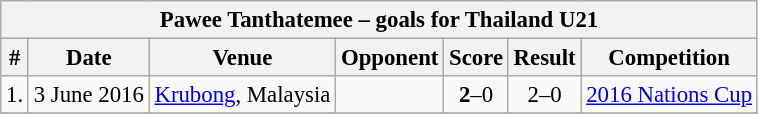<table class="wikitable" style="font-size:95%;">
<tr>
<th colspan="8"><strong>Pawee Tanthatemee – goals for Thailand U21</strong></th>
</tr>
<tr>
<th>#</th>
<th>Date</th>
<th>Venue</th>
<th>Opponent</th>
<th>Score</th>
<th>Result</th>
<th>Competition</th>
</tr>
<tr>
<td>1.</td>
<td>3 June 2016</td>
<td><a href='#'>Krubong</a>, Malaysia</td>
<td></td>
<td align=center><strong>2</strong>–0</td>
<td align=center>2–0</td>
<td><a href='#'>2016 Nations Cup</a></td>
</tr>
<tr>
</tr>
</table>
